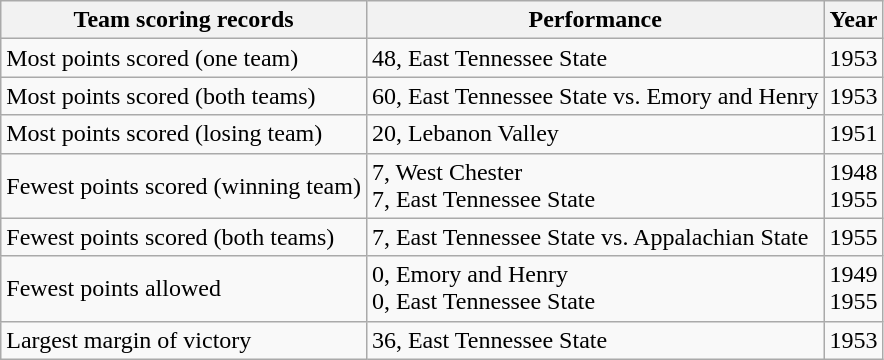<table class="wikitable">
<tr>
<th>Team scoring records</th>
<th>Performance</th>
<th>Year</th>
</tr>
<tr>
<td>Most points scored (one team)</td>
<td>48, East Tennessee State</td>
<td>1953</td>
</tr>
<tr>
<td>Most points scored (both teams)</td>
<td>60, East Tennessee State vs. Emory and Henry</td>
<td>1953</td>
</tr>
<tr>
<td>Most points scored (losing team)</td>
<td>20, Lebanon Valley</td>
<td>1951</td>
</tr>
<tr>
<td>Fewest points scored (winning team)</td>
<td>7, West Chester<br>7, East Tennessee State</td>
<td>1948<br>1955</td>
</tr>
<tr>
<td>Fewest points scored (both teams)</td>
<td>7, East Tennessee State vs. Appalachian State</td>
<td>1955</td>
</tr>
<tr>
<td>Fewest points allowed</td>
<td>0, Emory and Henry<br>0, East Tennessee State</td>
<td>1949<br>1955</td>
</tr>
<tr>
<td>Largest margin of victory</td>
<td>36, East Tennessee State</td>
<td>1953</td>
</tr>
</table>
